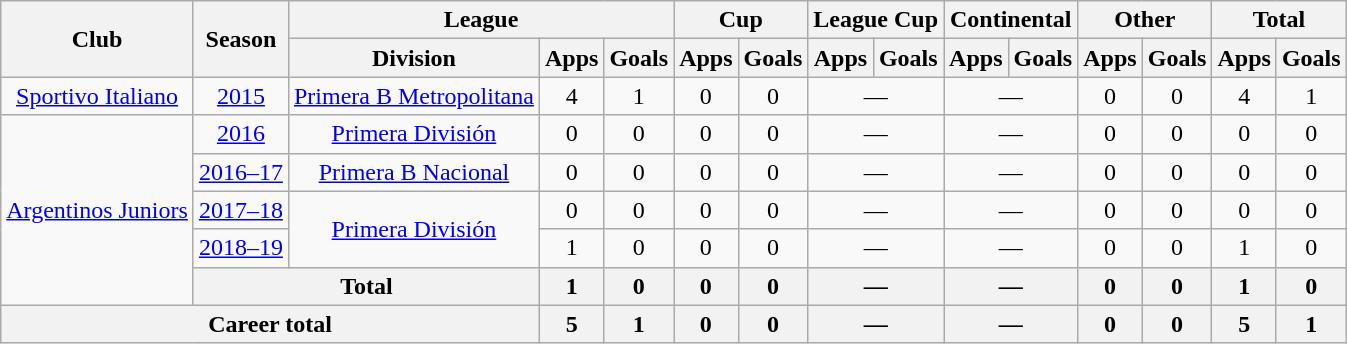<table class="wikitable" style="text-align:center">
<tr>
<th rowspan="2">Club</th>
<th rowspan="2">Season</th>
<th colspan="3">League</th>
<th colspan="2">Cup</th>
<th colspan="2">League Cup</th>
<th colspan="2">Continental</th>
<th colspan="2">Other</th>
<th colspan="2">Total</th>
</tr>
<tr>
<th>Division</th>
<th>Apps</th>
<th>Goals</th>
<th>Apps</th>
<th>Goals</th>
<th>Apps</th>
<th>Goals</th>
<th>Apps</th>
<th>Goals</th>
<th>Apps</th>
<th>Goals</th>
<th>Apps</th>
<th>Goals</th>
</tr>
<tr>
<td rowspan="1"><a href='#'>Sportivo Italiano</a></td>
<td><a href='#'>2015</a></td>
<td rowspan="1"><a href='#'>Primera B Metropolitana</a></td>
<td>4</td>
<td>1</td>
<td>0</td>
<td>0</td>
<td colspan="2">—</td>
<td colspan="2">—</td>
<td>0</td>
<td>0</td>
<td>4</td>
<td>1</td>
</tr>
<tr>
<td rowspan="5"><a href='#'>Argentinos Juniors</a></td>
<td><a href='#'>2016</a></td>
<td rowspan="1"><a href='#'>Primera División</a></td>
<td>0</td>
<td>0</td>
<td>0</td>
<td>0</td>
<td colspan="2">—</td>
<td colspan="2">—</td>
<td>0</td>
<td>0</td>
<td>0</td>
<td>0</td>
</tr>
<tr>
<td><a href='#'>2016–17</a></td>
<td rowspan="1"><a href='#'>Primera B Nacional</a></td>
<td>0</td>
<td>0</td>
<td>0</td>
<td>0</td>
<td colspan="2">—</td>
<td colspan="2">—</td>
<td>0</td>
<td>0</td>
<td>0</td>
<td>0</td>
</tr>
<tr>
<td><a href='#'>2017–18</a></td>
<td rowspan="2"><a href='#'>Primera División</a></td>
<td>0</td>
<td>0</td>
<td>0</td>
<td>0</td>
<td colspan="2">—</td>
<td colspan="2">—</td>
<td>0</td>
<td>0</td>
<td>0</td>
<td>0</td>
</tr>
<tr>
<td><a href='#'>2018–19</a></td>
<td>1</td>
<td>0</td>
<td>0</td>
<td>0</td>
<td colspan="2">—</td>
<td colspan="2">—</td>
<td>0</td>
<td>0</td>
<td>1</td>
<td>0</td>
</tr>
<tr>
<th colspan="2">Total</th>
<th>1</th>
<th>0</th>
<th>0</th>
<th>0</th>
<th colspan="2">—</th>
<th colspan="2">—</th>
<th>0</th>
<th>0</th>
<th>1</th>
<th>0</th>
</tr>
<tr>
<th colspan="3">Career total</th>
<th>5</th>
<th>1</th>
<th>0</th>
<th>0</th>
<th colspan="2">—</th>
<th colspan="2">—</th>
<th>0</th>
<th>0</th>
<th>5</th>
<th>1</th>
</tr>
</table>
